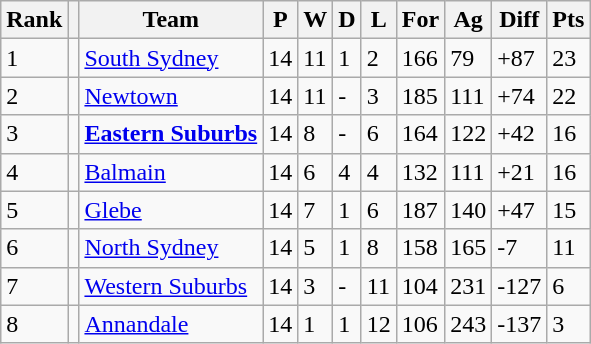<table class="wikitable" style="text-align:left;">
<tr>
<th>Rank</th>
<th></th>
<th>Team</th>
<th>P</th>
<th>W</th>
<th>D</th>
<th>L</th>
<th>For</th>
<th>Ag</th>
<th>Diff</th>
<th>Pts</th>
</tr>
<tr>
<td>1</td>
<td></td>
<td><a href='#'>South Sydney</a></td>
<td>14</td>
<td>11</td>
<td>1</td>
<td>2</td>
<td>166</td>
<td>79</td>
<td>+87</td>
<td>23</td>
</tr>
<tr>
<td>2</td>
<td></td>
<td><a href='#'>Newtown</a></td>
<td>14</td>
<td>11</td>
<td>-</td>
<td>3</td>
<td>185</td>
<td>111</td>
<td>+74</td>
<td>22</td>
</tr>
<tr>
<td>3</td>
<td></td>
<td><strong><a href='#'>Eastern Suburbs</a></strong></td>
<td>14</td>
<td>8</td>
<td>-</td>
<td>6</td>
<td>164</td>
<td>122</td>
<td>+42</td>
<td>16</td>
</tr>
<tr>
<td>4</td>
<td></td>
<td><a href='#'>Balmain</a></td>
<td>14</td>
<td>6</td>
<td>4</td>
<td>4</td>
<td>132</td>
<td>111</td>
<td>+21</td>
<td>16</td>
</tr>
<tr>
<td>5</td>
<td></td>
<td><a href='#'>Glebe</a></td>
<td>14</td>
<td>7</td>
<td>1</td>
<td>6</td>
<td>187</td>
<td>140</td>
<td>+47</td>
<td>15</td>
</tr>
<tr>
<td>6</td>
<td></td>
<td><a href='#'>North Sydney</a></td>
<td>14</td>
<td>5</td>
<td>1</td>
<td>8</td>
<td>158</td>
<td>165</td>
<td>-7</td>
<td>11</td>
</tr>
<tr>
<td>7</td>
<td></td>
<td><a href='#'>Western Suburbs</a></td>
<td>14</td>
<td>3</td>
<td>-</td>
<td>11</td>
<td>104</td>
<td>231</td>
<td>-127</td>
<td>6</td>
</tr>
<tr>
<td>8</td>
<td></td>
<td><a href='#'>Annandale</a></td>
<td>14</td>
<td>1</td>
<td>1</td>
<td>12</td>
<td>106</td>
<td>243</td>
<td>-137</td>
<td>3</td>
</tr>
</table>
